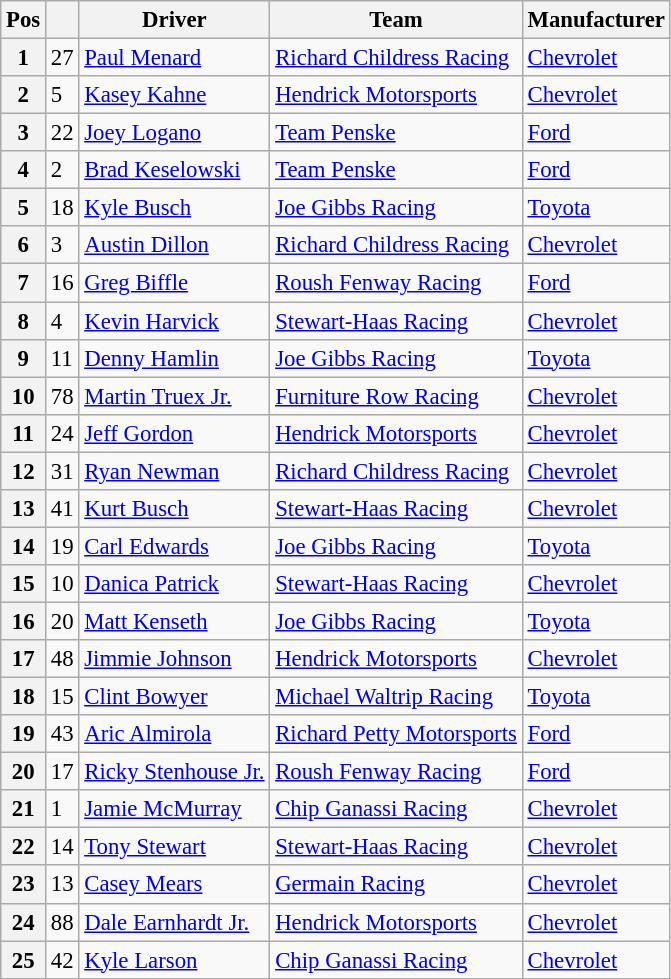<table class="wikitable" style="font-size:95%">
<tr>
<th>Pos</th>
<th></th>
<th>Driver</th>
<th>Team</th>
<th>Manufacturer</th>
</tr>
<tr>
<th>1</th>
<td>27</td>
<td><a href='#'>Paul Menard</a></td>
<td><a href='#'>Richard Childress Racing</a></td>
<td><a href='#'>Chevrolet</a></td>
</tr>
<tr>
<th>2</th>
<td>5</td>
<td><a href='#'>Kasey Kahne</a></td>
<td><a href='#'>Hendrick Motorsports</a></td>
<td><a href='#'>Chevrolet</a></td>
</tr>
<tr>
<th>3</th>
<td>22</td>
<td><a href='#'>Joey Logano</a></td>
<td><a href='#'>Team Penske</a></td>
<td><a href='#'>Ford</a></td>
</tr>
<tr>
<th>4</th>
<td>2</td>
<td><a href='#'>Brad Keselowski</a></td>
<td><a href='#'>Team Penske</a></td>
<td><a href='#'>Ford</a></td>
</tr>
<tr>
<th>5</th>
<td>18</td>
<td><a href='#'>Kyle Busch</a></td>
<td><a href='#'>Joe Gibbs Racing</a></td>
<td><a href='#'>Toyota</a></td>
</tr>
<tr>
<th>6</th>
<td>3</td>
<td><a href='#'>Austin Dillon</a></td>
<td><a href='#'>Richard Childress Racing</a></td>
<td><a href='#'>Chevrolet</a></td>
</tr>
<tr>
<th>7</th>
<td>16</td>
<td><a href='#'>Greg Biffle</a></td>
<td><a href='#'>Roush Fenway Racing</a></td>
<td><a href='#'>Ford</a></td>
</tr>
<tr>
<th>8</th>
<td>4</td>
<td><a href='#'>Kevin Harvick</a></td>
<td><a href='#'>Stewart-Haas Racing</a></td>
<td><a href='#'>Chevrolet</a></td>
</tr>
<tr>
<th>9</th>
<td>11</td>
<td><a href='#'>Denny Hamlin</a></td>
<td><a href='#'>Joe Gibbs Racing</a></td>
<td><a href='#'>Toyota</a></td>
</tr>
<tr>
<th>10</th>
<td>78</td>
<td><a href='#'>Martin Truex Jr.</a></td>
<td><a href='#'>Furniture Row Racing</a></td>
<td><a href='#'>Chevrolet</a></td>
</tr>
<tr>
<th>11</th>
<td>24</td>
<td><a href='#'>Jeff Gordon</a></td>
<td><a href='#'>Hendrick Motorsports</a></td>
<td><a href='#'>Chevrolet</a></td>
</tr>
<tr>
<th>12</th>
<td>31</td>
<td><a href='#'>Ryan Newman</a></td>
<td><a href='#'>Richard Childress Racing</a></td>
<td><a href='#'>Chevrolet</a></td>
</tr>
<tr>
<th>13</th>
<td>41</td>
<td><a href='#'>Kurt Busch</a></td>
<td><a href='#'>Stewart-Haas Racing</a></td>
<td><a href='#'>Chevrolet</a></td>
</tr>
<tr>
<th>14</th>
<td>19</td>
<td><a href='#'>Carl Edwards</a></td>
<td><a href='#'>Joe Gibbs Racing</a></td>
<td><a href='#'>Toyota</a></td>
</tr>
<tr>
<th>15</th>
<td>10</td>
<td><a href='#'>Danica Patrick</a></td>
<td><a href='#'>Stewart-Haas Racing</a></td>
<td><a href='#'>Chevrolet</a></td>
</tr>
<tr>
<th>16</th>
<td>20</td>
<td><a href='#'>Matt Kenseth</a></td>
<td><a href='#'>Joe Gibbs Racing</a></td>
<td><a href='#'>Toyota</a></td>
</tr>
<tr>
<th>17</th>
<td>48</td>
<td><a href='#'>Jimmie Johnson</a></td>
<td><a href='#'>Hendrick Motorsports</a></td>
<td><a href='#'>Chevrolet</a></td>
</tr>
<tr>
<th>18</th>
<td>15</td>
<td><a href='#'>Clint Bowyer</a></td>
<td><a href='#'>Michael Waltrip Racing</a></td>
<td><a href='#'>Toyota</a></td>
</tr>
<tr>
<th>19</th>
<td>43</td>
<td><a href='#'>Aric Almirola</a></td>
<td><a href='#'>Richard Petty Motorsports</a></td>
<td><a href='#'>Ford</a></td>
</tr>
<tr>
<th>20</th>
<td>17</td>
<td><a href='#'>Ricky Stenhouse Jr.</a></td>
<td><a href='#'>Roush Fenway Racing</a></td>
<td><a href='#'>Ford</a></td>
</tr>
<tr>
<th>21</th>
<td>1</td>
<td><a href='#'>Jamie McMurray</a></td>
<td><a href='#'>Chip Ganassi Racing</a></td>
<td><a href='#'>Chevrolet</a></td>
</tr>
<tr>
<th>22</th>
<td>14</td>
<td><a href='#'>Tony Stewart</a></td>
<td><a href='#'>Stewart-Haas Racing</a></td>
<td><a href='#'>Chevrolet</a></td>
</tr>
<tr>
<th>23</th>
<td>13</td>
<td><a href='#'>Casey Mears</a></td>
<td><a href='#'>Germain Racing</a></td>
<td><a href='#'>Chevrolet</a></td>
</tr>
<tr>
<th>24</th>
<td>88</td>
<td><a href='#'>Dale Earnhardt Jr.</a></td>
<td><a href='#'>Hendrick Motorsports</a></td>
<td><a href='#'>Chevrolet</a></td>
</tr>
<tr>
<th>25</th>
<td>42</td>
<td><a href='#'>Kyle Larson</a></td>
<td><a href='#'>Chip Ganassi Racing</a></td>
<td><a href='#'>Chevrolet</a></td>
</tr>
</table>
